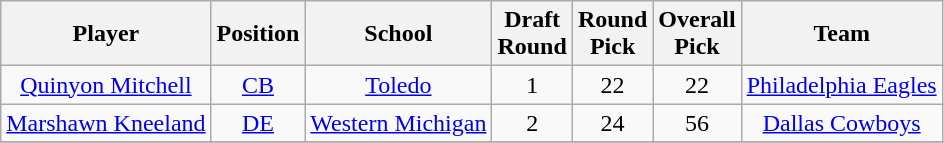<table class="wikitable sortable" border="1" style="text-align: center;">
<tr>
<th>Player</th>
<th>Position</th>
<th>School</th>
<th>Draft<br>Round</th>
<th>Round<br>Pick</th>
<th>Overall<br>Pick</th>
<th>Team</th>
</tr>
<tr>
<td><a href='#'>Quinyon Mitchell</a></td>
<td><a href='#'>CB</a></td>
<td><a href='#'>Toledo</a></td>
<td>1</td>
<td>22</td>
<td>22</td>
<td><a href='#'>Philadelphia Eagles</a></td>
</tr>
<tr>
<td><a href='#'>Marshawn Kneeland</a></td>
<td><a href='#'>DE</a></td>
<td><a href='#'>Western Michigan</a></td>
<td>2</td>
<td>24</td>
<td>56</td>
<td><a href='#'>Dallas Cowboys</a></td>
</tr>
<tr>
</tr>
</table>
